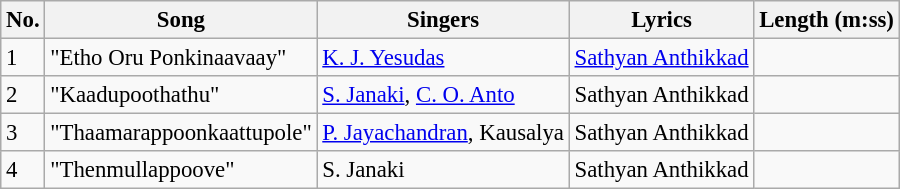<table class="wikitable" style="font-size:95%;">
<tr>
<th>No.</th>
<th>Song</th>
<th>Singers</th>
<th>Lyrics</th>
<th>Length (m:ss)</th>
</tr>
<tr>
<td>1</td>
<td>"Etho Oru Ponkinaavaay"</td>
<td><a href='#'>K. J. Yesudas</a></td>
<td><a href='#'>Sathyan Anthikkad</a></td>
<td></td>
</tr>
<tr>
<td>2</td>
<td>"Kaadupoothathu"</td>
<td><a href='#'>S. Janaki</a>, <a href='#'>C. O. Anto</a></td>
<td>Sathyan Anthikkad</td>
<td></td>
</tr>
<tr>
<td>3</td>
<td>"Thaamarappoonkaattupole"</td>
<td><a href='#'>P. Jayachandran</a>, Kausalya</td>
<td>Sathyan Anthikkad</td>
<td></td>
</tr>
<tr>
<td>4</td>
<td>"Thenmullappoove"</td>
<td>S. Janaki</td>
<td>Sathyan Anthikkad</td>
<td></td>
</tr>
</table>
